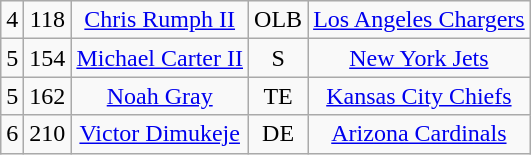<table class="wikitable" style="text-align:center">
<tr>
<td>4</td>
<td>118</td>
<td><a href='#'>Chris Rumph II</a></td>
<td>OLB</td>
<td><a href='#'>Los Angeles Chargers</a></td>
</tr>
<tr>
<td>5</td>
<td>154</td>
<td><a href='#'>Michael Carter II</a></td>
<td>S</td>
<td><a href='#'>New York Jets</a></td>
</tr>
<tr>
<td>5</td>
<td>162</td>
<td><a href='#'>Noah Gray</a></td>
<td>TE</td>
<td><a href='#'>Kansas City Chiefs</a></td>
</tr>
<tr>
<td>6</td>
<td>210</td>
<td><a href='#'>Victor Dimukeje</a></td>
<td>DE</td>
<td><a href='#'>Arizona Cardinals</a></td>
</tr>
</table>
